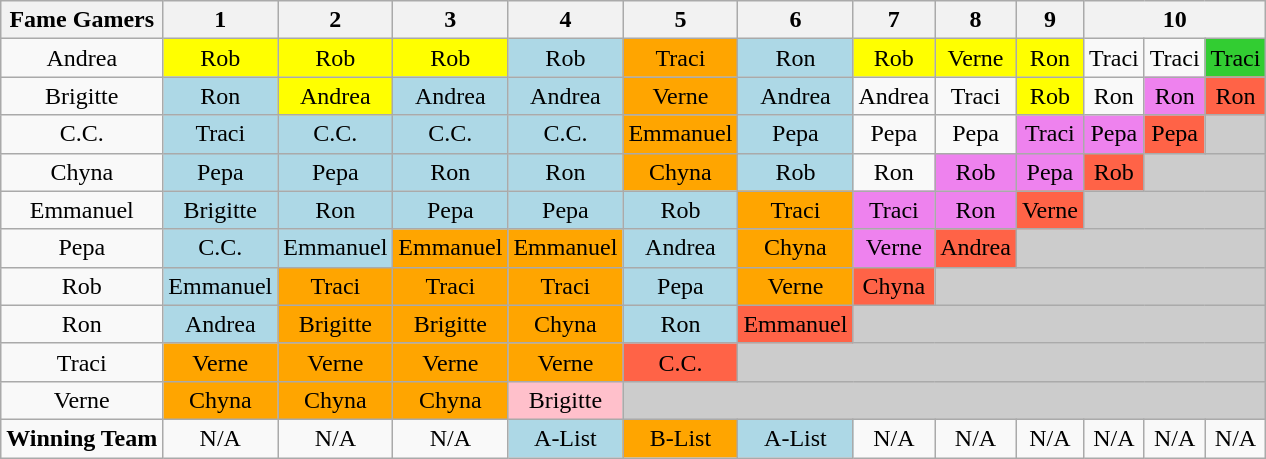<table class="wikitable" style="text-align:center">
<tr>
<th>Fame Gamers</th>
<th>1</th>
<th>2</th>
<th>3</th>
<th>4</th>
<th>5</th>
<th>6</th>
<th>7</th>
<th>8</th>
<th>9</th>
<th colspan=6>10</th>
</tr>
<tr>
<td>Andrea</td>
<td bgcolor="yellow">Rob</td>
<td bgcolor="yellow">Rob</td>
<td bgcolor="yellow">Rob</td>
<td bgcolor="LightBlue">Rob</td>
<td bgcolor="Orange">Traci</td>
<td bgcolor="LightBlue">Ron</td>
<td bgcolor="yellow">Rob</td>
<td bgcolor="yellow">Verne</td>
<td bgcolor="yellow">Ron</td>
<td>Traci</td>
<td>Traci</td>
<td bgcolor="LimeGreen">Traci</td>
</tr>
<tr>
<td>Brigitte</td>
<td bgcolor="LightBlue">Ron</td>
<td bgcolor="yellow">Andrea</td>
<td bgcolor="LightBlue">Andrea</td>
<td bgcolor="LightBlue">Andrea</td>
<td bgcolor="Orange">Verne</td>
<td bgcolor="LightBlue">Andrea</td>
<td>Andrea</td>
<td>Traci</td>
<td bgcolor="yellow">Rob</td>
<td>Ron</td>
<td bgcolor="Violet">Ron</td>
<td bgcolor="tomato">Ron</td>
</tr>
<tr>
<td>C.C.</td>
<td bgcolor="LightBlue">Traci</td>
<td bgcolor="LightBlue">C.C.</td>
<td bgcolor="LightBlue">C.C.</td>
<td bgcolor="LightBlue">C.C.</td>
<td bgcolor="Orange">Emmanuel</td>
<td bgcolor="LightBlue">Pepa</td>
<td>Pepa</td>
<td>Pepa</td>
<td bgcolor="Violet">Traci</td>
<td bgcolor="Violet">Pepa</td>
<td bgcolor="Tomato">Pepa</td>
<td bgcolor="#CCCCCC"></td>
</tr>
<tr>
<td>Chyna</td>
<td bgcolor="LightBlue">Pepa</td>
<td bgcolor="LightBlue">Pepa</td>
<td bgcolor="LightBlue">Ron</td>
<td bgcolor="LightBlue">Ron</td>
<td bgcolor="Orange">Chyna</td>
<td bgcolor="LightBlue">Rob</td>
<td>Ron</td>
<td bgcolor="Violet">Rob</td>
<td bgcolor="Violet">Pepa</td>
<td bgcolor="Tomato">Rob</td>
<td bgcolor="#CCCCCC" colspan=2></td>
</tr>
<tr>
<td>Emmanuel</td>
<td bgcolor="LightBlue">Brigitte</td>
<td bgcolor="LightBlue">Ron</td>
<td bgcolor="LightBlue">Pepa</td>
<td bgcolor="LightBlue">Pepa</td>
<td bgcolor="LightBlue">Rob</td>
<td bgcolor="Orange">Traci</td>
<td bgcolor="Violet">Traci</td>
<td bgcolor="Violet">Ron</td>
<td bgcolor="Tomato">Verne</td>
<td bgcolor="#CCCCCC" colspan=3></td>
</tr>
<tr>
<td>Pepa</td>
<td bgcolor="LightBlue">C.C.</td>
<td bgcolor="LightBlue">Emmanuel</td>
<td bgcolor="Orange">Emmanuel</td>
<td bgcolor="Orange">Emmanuel</td>
<td bgcolor="LightBlue">Andrea</td>
<td bgcolor="Orange">Chyna</td>
<td bgcolor="Violet">Verne</td>
<td bgcolor="Tomato">Andrea</td>
<td bgcolor="#CCCCCC" colspan=4></td>
</tr>
<tr>
<td>Rob</td>
<td bgcolor="LightBlue">Emmanuel</td>
<td bgcolor="Orange">Traci</td>
<td bgcolor="Orange">Traci</td>
<td bgcolor="Orange">Traci</td>
<td bgcolor="LightBlue">Pepa</td>
<td bgcolor="Orange">Verne</td>
<td bgcolor="Tomato">Chyna</td>
<td bgcolor="#CCCCCC" colspan=5></td>
</tr>
<tr>
<td>Ron</td>
<td bgcolor="LightBlue">Andrea</td>
<td bgcolor="Orange">Brigitte</td>
<td bgcolor="Orange">Brigitte</td>
<td bgcolor="Orange">Chyna</td>
<td bgcolor="LightBlue">Ron</td>
<td bgcolor="Tomato">Emmanuel</td>
<td bgcolor="#CCCCCC" colspan=6></td>
</tr>
<tr>
<td>Traci</td>
<td bgcolor="Orange">Verne</td>
<td bgcolor="Orange">Verne</td>
<td bgcolor="Orange">Verne</td>
<td bgcolor="Orange">Verne</td>
<td bgcolor="Tomato">C.C.</td>
<td bgcolor="#CCCCCC" colspan=7></td>
</tr>
<tr>
<td>Verne</td>
<td bgcolor="Orange">Chyna</td>
<td bgcolor="Orange">Chyna</td>
<td bgcolor="Orange">Chyna</td>
<td bgcolor="Pink">Brigitte</td>
<td bgcolor="#CCCCCC" colspan=8></td>
</tr>
<tr>
<td><strong>Winning Team</strong></td>
<td>N/A</td>
<td>N/A</td>
<td>N/A</td>
<td bgcolor="LightBlue">A-List</td>
<td bgcolor="Orange">B-List</td>
<td bgcolor="LightBlue">A-List</td>
<td>N/A</td>
<td>N/A</td>
<td>N/A</td>
<td>N/A</td>
<td>N/A</td>
<td>N/A</td>
</tr>
</table>
